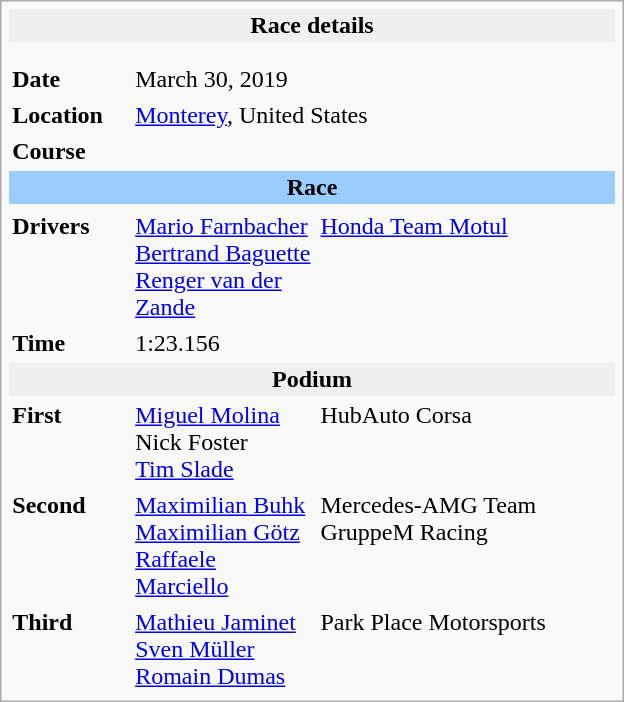<table class="infobox" align="right" cellpadding="2" style="float:right; width: 26em; ">
<tr>
<th colspan=3 bgcolor="#efefef">Race details</th>
</tr>
<tr>
<td colspan=3 style="text-align:center;"></td>
</tr>
<tr>
<td colspan=3 style="text-align:center;"></td>
</tr>
<tr>
<td style="width: 20%;"><strong>Date</strong></td>
<td>March 30, 2019</td>
</tr>
<tr>
<td><strong>Location</strong></td>
<td colspan=2><a href='#'>Monterey</a>, United States</td>
</tr>
<tr>
<td><strong>Course</strong></td>
<td colspan=2></td>
</tr>
<tr>
<td colspan=3 style="text-align:center; background-color:#99ccff"><strong>Race</strong></td>
</tr>
<tr !colspan=3 bgcolor="#efefef"| Pole>
</tr>
<tr>
<td><strong>Drivers</strong></td>
<td> <a href='#'>Mario Farnbacher</a><br>  <a href='#'>Bertrand Baguette</a><br>  <a href='#'>Renger van der Zande</a></td>
<td> <a href='#'>Honda Team Motul</a></td>
</tr>
<tr>
<td><strong>Time</strong></td>
<td colspan=2>1:23.156</td>
</tr>
<tr>
<th colspan=3 bgcolor="#efefef">Podium</th>
</tr>
<tr>
<td><strong>First</strong></td>
<td> <a href='#'>Miguel Molina</a><br> Nick Foster<br> <a href='#'>Tim Slade</a></td>
<td> HubAuto Corsa</td>
</tr>
<tr>
<td><strong>Second</strong></td>
<td> <a href='#'>Maximilian Buhk</a><br> <a href='#'>Maximilian Götz</a><br> <a href='#'>Raffaele Marciello</a></td>
<td> Mercedes-AMG Team GruppeM Racing</td>
</tr>
<tr>
<td><strong>Third</strong></td>
<td> <a href='#'>Mathieu Jaminet</a><br> <a href='#'>Sven Müller</a><br> <a href='#'>Romain Dumas</a></td>
<td> Park Place Motorsports</td>
</tr>
</table>
